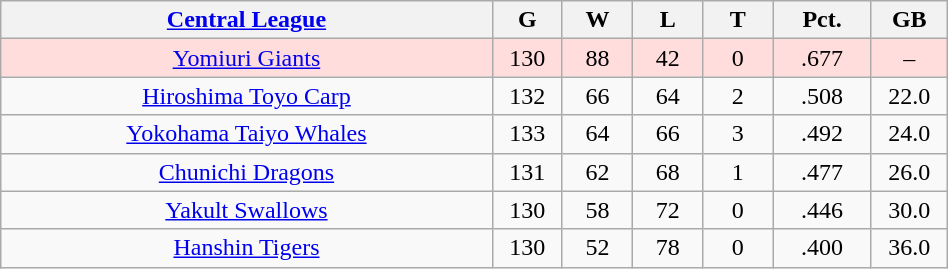<table class="wikitable"  style="width:50%; text-align:center;">
<tr>
<th style="width:35%;"><a href='#'>Central League</a></th>
<th style="width:5%;">G</th>
<th style="width:5%;">W</th>
<th style="width:5%;">L</th>
<th style="width:5%;">T</th>
<th style="width:7%;">Pct.</th>
<th style="width:5%;">GB</th>
</tr>
<tr style="background:#fdd;">
<td><a href='#'>Yomiuri Giants</a></td>
<td>130</td>
<td>88</td>
<td>42</td>
<td>0</td>
<td>.677</td>
<td>–</td>
</tr>
<tr align=center>
<td><a href='#'>Hiroshima Toyo Carp</a></td>
<td>132</td>
<td>66</td>
<td>64</td>
<td>2</td>
<td>.508</td>
<td>22.0</td>
</tr>
<tr align=center>
<td><a href='#'>Yokohama Taiyo Whales</a></td>
<td>133</td>
<td>64</td>
<td>66</td>
<td>3</td>
<td>.492</td>
<td>24.0</td>
</tr>
<tr align=center>
<td><a href='#'>Chunichi Dragons</a></td>
<td>131</td>
<td>62</td>
<td>68</td>
<td>1</td>
<td>.477</td>
<td>26.0</td>
</tr>
<tr align=center>
<td><a href='#'>Yakult Swallows</a></td>
<td>130</td>
<td>58</td>
<td>72</td>
<td>0</td>
<td>.446</td>
<td>30.0</td>
</tr>
<tr align=center>
<td><a href='#'>Hanshin Tigers</a></td>
<td>130</td>
<td>52</td>
<td>78</td>
<td>0</td>
<td>.400</td>
<td>36.0</td>
</tr>
</table>
